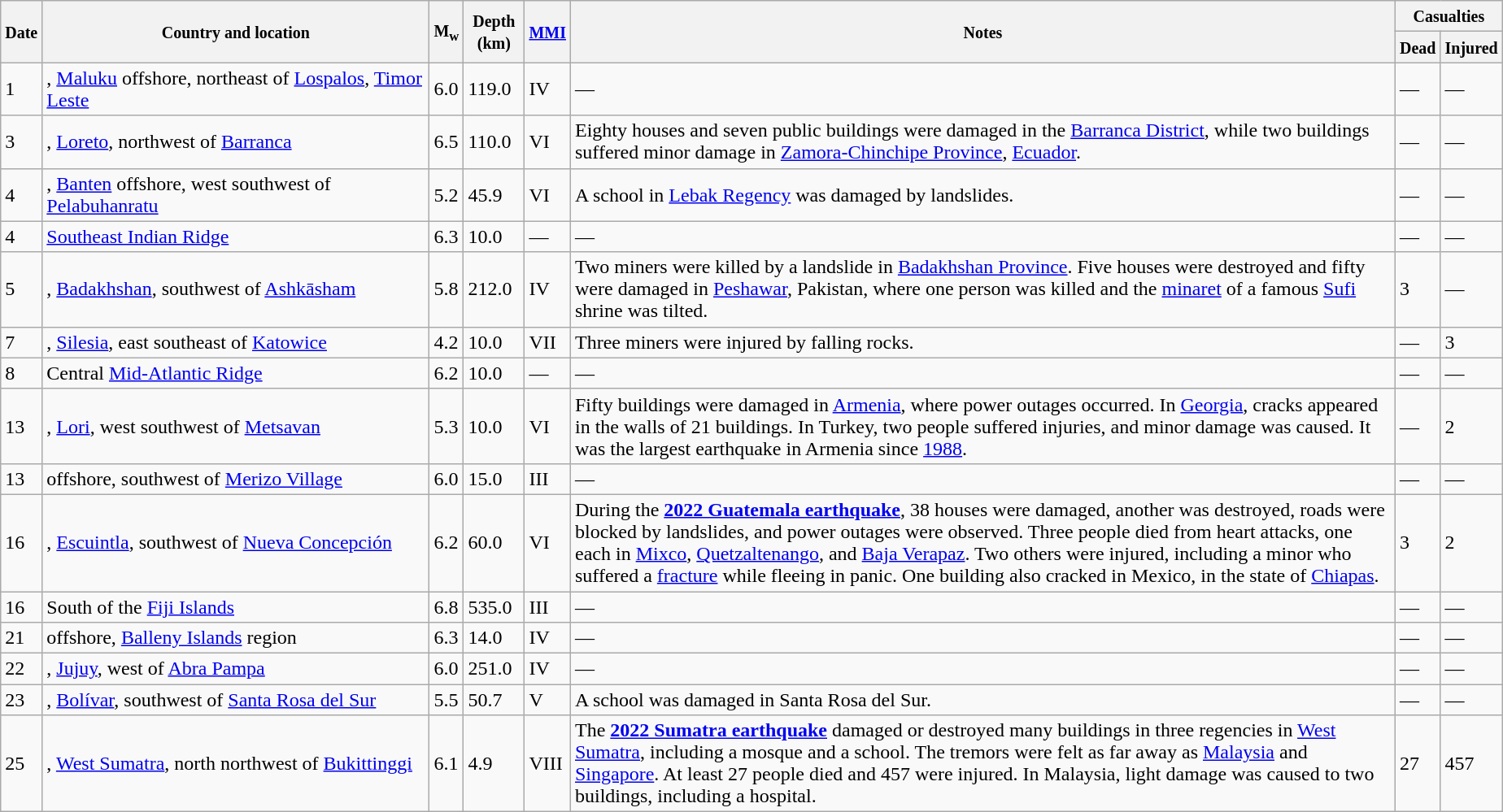<table class="wikitable sortable" style="border:1px black; margin-left:1em;">
<tr>
<th rowspan="2"><small>Date</small></th>
<th rowspan="2" style="width: 310px"><small>Country and location</small></th>
<th rowspan="2"><small>M<sub>w</sub></small></th>
<th rowspan="2"><small>Depth (km)</small></th>
<th rowspan="2"><small><a href='#'>MMI</a></small></th>
<th rowspan="2" class="unsortable"><small>Notes</small></th>
<th colspan="2"><small>Casualties</small></th>
</tr>
<tr>
<th><small>Dead</small></th>
<th><small>Injured</small></th>
</tr>
<tr>
<td>1</td>
<td>, <a href='#'>Maluku</a> offshore,  northeast of <a href='#'>Lospalos</a>, <a href='#'>Timor Leste</a></td>
<td>6.0</td>
<td>119.0</td>
<td>IV</td>
<td>—</td>
<td>—</td>
<td>—</td>
</tr>
<tr>
<td>3</td>
<td>, <a href='#'>Loreto</a>,  northwest of <a href='#'>Barranca</a></td>
<td>6.5</td>
<td>110.0</td>
<td>VI</td>
<td>Eighty houses and seven public buildings were damaged in the <a href='#'>Barranca District</a>, while two buildings suffered minor damage in <a href='#'>Zamora-Chinchipe Province</a>, <a href='#'>Ecuador</a>.</td>
<td>—</td>
<td>—</td>
</tr>
<tr>
<td>4</td>
<td>, <a href='#'>Banten</a> offshore,  west southwest of <a href='#'>Pelabuhanratu</a></td>
<td>5.2</td>
<td>45.9</td>
<td>VI</td>
<td>A school in <a href='#'>Lebak Regency</a> was damaged by landslides.</td>
<td>—</td>
<td>—</td>
</tr>
<tr>
<td>4</td>
<td><a href='#'>Southeast Indian Ridge</a></td>
<td>6.3</td>
<td>10.0</td>
<td>—</td>
<td>—</td>
<td>—</td>
<td>—</td>
</tr>
<tr>
<td>5</td>
<td>, <a href='#'>Badakhshan</a>,  southwest of <a href='#'>Ashkāsham</a></td>
<td>5.8</td>
<td>212.0</td>
<td>IV</td>
<td>Two miners were killed by a landslide in <a href='#'>Badakhshan Province</a>. Five houses were destroyed and fifty were damaged in <a href='#'>Peshawar</a>, Pakistan, where one person was killed and the <a href='#'>minaret</a> of a famous <a href='#'>Sufi</a> shrine was tilted.</td>
<td>3</td>
<td>—</td>
</tr>
<tr>
<td>7</td>
<td>, <a href='#'>Silesia</a>,  east southeast of <a href='#'>Katowice</a></td>
<td>4.2</td>
<td>10.0</td>
<td>VII</td>
<td>Three miners were injured by falling rocks.</td>
<td>—</td>
<td>3</td>
</tr>
<tr>
<td>8</td>
<td>Central <a href='#'>Mid-Atlantic Ridge</a></td>
<td>6.2</td>
<td>10.0</td>
<td>—</td>
<td>—</td>
<td>—</td>
<td>—</td>
</tr>
<tr>
<td>13</td>
<td>, <a href='#'>Lori</a>,  west southwest of <a href='#'>Metsavan</a></td>
<td>5.3</td>
<td>10.0</td>
<td>VI</td>
<td>Fifty buildings were damaged in <a href='#'>Armenia</a>, where power outages occurred. In <a href='#'>Georgia</a>, cracks appeared in the walls of 21 buildings. In Turkey, two people suffered injuries, and minor damage was caused. It was the largest earthquake in Armenia since <a href='#'>1988</a>.</td>
<td>—</td>
<td>2</td>
</tr>
<tr>
<td>13</td>
<td> offshore,  southwest of <a href='#'>Merizo Village</a></td>
<td>6.0</td>
<td>15.0</td>
<td>III</td>
<td>—</td>
<td>—</td>
<td>—</td>
</tr>
<tr>
<td>16</td>
<td>, <a href='#'>Escuintla</a>,  southwest of <a href='#'>Nueva Concepción</a></td>
<td>6.2</td>
<td>60.0</td>
<td>VI</td>
<td>During the <strong><a href='#'>2022 Guatemala earthquake</a></strong>, 38 houses were damaged, another was destroyed, roads were blocked by landslides, and power outages were observed. Three people died from heart attacks, one each in <a href='#'>Mixco</a>, <a href='#'>Quetzaltenango</a>, and <a href='#'>Baja Verapaz</a>. Two others were injured, including a minor who suffered a <a href='#'>fracture</a> while fleeing in panic. One building also cracked in Mexico, in the state of <a href='#'>Chiapas</a>.</td>
<td>3</td>
<td>2</td>
</tr>
<tr>
<td>16</td>
<td>South of the <a href='#'>Fiji Islands</a></td>
<td>6.8</td>
<td>535.0</td>
<td>III</td>
<td>—</td>
<td>—</td>
<td>—</td>
</tr>
<tr>
<td>21</td>
<td> offshore, <a href='#'>Balleny Islands</a> region</td>
<td>6.3</td>
<td>14.0</td>
<td>IV</td>
<td>—</td>
<td>—</td>
<td>—</td>
</tr>
<tr>
<td>22</td>
<td>, <a href='#'>Jujuy</a>,  west of <a href='#'>Abra Pampa</a></td>
<td>6.0</td>
<td>251.0</td>
<td>IV</td>
<td>—</td>
<td>—</td>
<td>—</td>
</tr>
<tr>
<td>23</td>
<td>, <a href='#'>Bolívar</a>,  southwest of <a href='#'>Santa Rosa del Sur</a></td>
<td>5.5</td>
<td>50.7</td>
<td>V</td>
<td>A school was damaged in Santa Rosa del Sur.</td>
<td>—</td>
<td>—</td>
</tr>
<tr>
<td>25</td>
<td>, <a href='#'>West Sumatra</a>,  north northwest of <a href='#'>Bukittinggi</a></td>
<td>6.1</td>
<td>4.9</td>
<td>VIII</td>
<td>The <strong><a href='#'>2022 Sumatra earthquake</a></strong> damaged or destroyed many buildings in three regencies in <a href='#'>West Sumatra</a>, including a mosque and a school. The tremors were felt as far away as <a href='#'>Malaysia</a> and <a href='#'>Singapore</a>. At least 27 people died and 457 were injured. In Malaysia, light damage was caused to two buildings, including a hospital.</td>
<td>27</td>
<td>457</td>
</tr>
<tr>
</tr>
</table>
